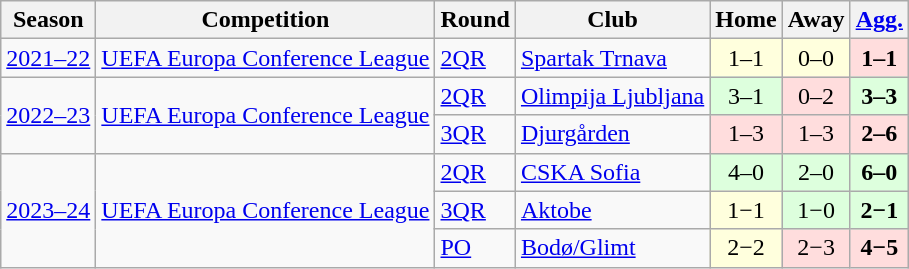<table class="wikitable">
<tr>
<th>Season</th>
<th>Competition</th>
<th>Round</th>
<th>Club</th>
<th>Home</th>
<th>Away</th>
<th><a href='#'>Agg.</a></th>
</tr>
<tr>
<td rowspan="1"><a href='#'>2021–22</a></td>
<td rowspan="1"><a href='#'>UEFA Europa Conference League</a></td>
<td><a href='#'>2QR</a></td>
<td> <a href='#'>Spartak Trnava</a></td>
<td style="text-align:center; background:#ffd;">1–1 </td>
<td style="text-align:center; background:#ffd;">0–0</td>
<td style="text-align:center; background:#fdd;"><strong>1–1 </strong></td>
</tr>
<tr>
<td rowspan="2"><a href='#'>2022–23</a></td>
<td rowspan="2"><a href='#'>UEFA Europa Conference League</a></td>
<td><a href='#'>2QR</a></td>
<td> <a href='#'>Olimpija Ljubljana</a></td>
<td bgcolor="#ddffdd" style="text-align:center;">3–1</td>
<td bgcolor="#ffdddd" style="text-align:center;">0–2 </td>
<td bgcolor="#ddffdd" style="text-align:center;"><strong>3–3 </strong></td>
</tr>
<tr>
<td><a href='#'>3QR</a></td>
<td> <a href='#'>Djurgården</a></td>
<td bgcolor="#ffdddd" style="text-align:center;">1–3</td>
<td bgcolor="#ffdddd" style="text-align:center;">1–3</td>
<td style="text-align:center; background:#fdd;"><strong>2–6</strong></td>
</tr>
<tr>
<td rowspan="3"><a href='#'>2023–24</a></td>
<td rowspan="3"><a href='#'>UEFA Europa Conference League</a></td>
<td><a href='#'>2QR</a></td>
<td> <a href='#'>CSKA Sofia</a></td>
<td bgcolor="#ddffdd" style="text-align:center;">4–0</td>
<td bgcolor="#ddffdd" style="text-align:center;">2–0</td>
<td bgcolor="#ddffdd" style="text-align:center;"><strong>6–0</strong></td>
</tr>
<tr>
<td><a href='#'>3QR</a></td>
<td> <a href='#'>Aktobe</a></td>
<td style="text-align:center; background:#ffd;">1−1</td>
<td bgcolor="#ddffdd" style="text-align:center;">1−0</td>
<td bgcolor="#ddffdd" style="text-align:center;"><strong>2−1</strong></td>
</tr>
<tr>
<td><a href='#'>PO</a></td>
<td> <a href='#'>Bodø/Glimt</a></td>
<td style="text-align:center; background:#ffd;">2−2</td>
<td bgcolor="#ffdddd" style="text-align:center;">2−3 </td>
<td style="text-align:center; background:#fdd;"><strong>4−5</strong></td>
</tr>
</table>
